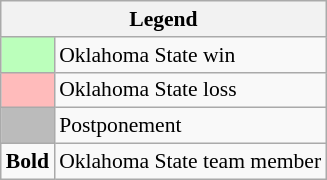<table class="wikitable" style="font-size:90%">
<tr>
<th colspan="2">Legend</th>
</tr>
<tr>
<td bgcolor="#bbffbb"> </td>
<td>Oklahoma State win</td>
</tr>
<tr>
<td bgcolor="#ffbbbb"> </td>
<td>Oklahoma State loss</td>
</tr>
<tr>
<td bgcolor="#bbbbbb"> </td>
<td>Postponement</td>
</tr>
<tr>
<td><strong>Bold</strong></td>
<td>Oklahoma State team member</td>
</tr>
</table>
